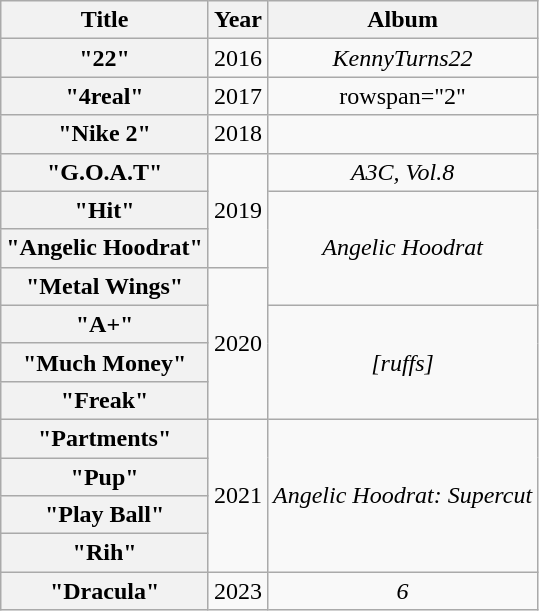<table class="wikitable plainrowheaders" style="text-align:center;">
<tr>
<th scope="col">Title</th>
<th scope="col">Year</th>
<th scope="col">Album</th>
</tr>
<tr>
<th scope="row">"22"</th>
<td>2016</td>
<td><em>KennyTurns22</em></td>
</tr>
<tr>
<th scope="row">"4real"</th>
<td>2017</td>
<td>rowspan="2" </td>
</tr>
<tr>
<th scope="row">"Nike 2"</th>
<td>2018</td>
</tr>
<tr>
<th scope="row">"G.O.A.T"</th>
<td rowspan="3">2019</td>
<td><em>A3C, Vol.8</em></td>
</tr>
<tr>
<th scope="row">"Hit"</th>
<td rowspan="3"><em>Angelic Hoodrat</em></td>
</tr>
<tr>
<th scope="row">"Angelic Hoodrat"</th>
</tr>
<tr>
<th scope="row">"Metal Wings"</th>
<td rowspan="4">2020</td>
</tr>
<tr>
<th scope="row">"A+"<br></th>
<td rowspan="3"><em>[ruffs]</em></td>
</tr>
<tr>
<th scope="row">"Much Money"</th>
</tr>
<tr>
<th scope="row">"Freak"<br></th>
</tr>
<tr>
<th scope="row">"Partments"</th>
<td rowspan="4">2021</td>
<td rowspan="4"><em>Angelic Hoodrat: Supercut</em></td>
</tr>
<tr>
<th scope="row">"Pup"</th>
</tr>
<tr>
<th scope="row">"Play Ball"</th>
</tr>
<tr>
<th scope="row">"Rih"</th>
</tr>
<tr>
<th scope="row">"Dracula"</th>
<td>2023</td>
<td><em>6</em></td>
</tr>
</table>
